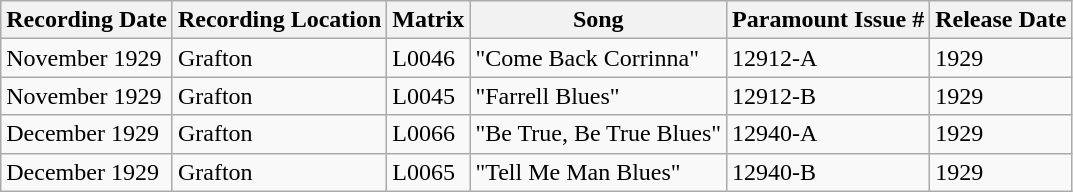<table class="wikitable sortable">
<tr>
<th>Recording Date</th>
<th>Recording Location</th>
<th>Matrix</th>
<th>Song</th>
<th>Paramount Issue #</th>
<th>Release Date</th>
</tr>
<tr>
<td>November 1929</td>
<td>Grafton</td>
<td>L0046</td>
<td>"Come Back Corrinna"</td>
<td>12912-A</td>
<td>1929</td>
</tr>
<tr>
<td>November 1929</td>
<td>Grafton</td>
<td>L0045</td>
<td>"Farrell Blues"</td>
<td>12912-B</td>
<td>1929</td>
</tr>
<tr>
<td>December 1929</td>
<td>Grafton</td>
<td>L0066</td>
<td>"Be True, Be True Blues"</td>
<td>12940-A</td>
<td>1929</td>
</tr>
<tr>
<td>December 1929</td>
<td>Grafton</td>
<td>L0065</td>
<td>"Tell Me Man Blues"</td>
<td>12940-B</td>
<td>1929</td>
</tr>
</table>
